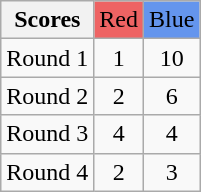<table class="wikitable" style="text-align:center">
<tr>
<th>Scores</th>
<td bgcolor="#EE6363">Red</td>
<td bgcolor="#6495ED">Blue</td>
</tr>
<tr>
<td>Round 1</td>
<td>1</td>
<td>10</td>
</tr>
<tr>
<td>Round 2</td>
<td>2</td>
<td>6</td>
</tr>
<tr>
<td>Round 3</td>
<td>4</td>
<td>4</td>
</tr>
<tr>
<td>Round 4</td>
<td>2</td>
<td>3</td>
</tr>
</table>
